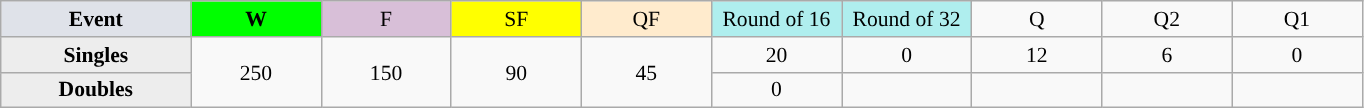<table class="wikitable" style=font-size:90%;text-align:center>
<tr>
<td style="width:120px; background:#dfe2e9;"><strong>Event</strong></td>
<td style="width:80px; background:lime;"><strong>W</strong></td>
<td style="width:80px; background:thistle;">F</td>
<td style="width:80px; background:#ff0;">SF</td>
<td style="width:80px; background:#ffebcd;">QF</td>
<td style="width:80px; background:#afeeee;">Round of 16</td>
<td style="width:80px; background:#afeeee;">Round of 32</td>
<td style="width:80px">Q</td>
<td style="width:80px">Q2</td>
<td style="width:80px">Q1</td>
</tr>
<tr>
<th style="background:#ededed;">Singles</th>
<td rowspan=2>250</td>
<td rowspan=2>150</td>
<td rowspan=2>90</td>
<td rowspan=2>45</td>
<td>20</td>
<td>0</td>
<td>12</td>
<td>6</td>
<td>0</td>
</tr>
<tr>
<th style="background:#ededed;">Doubles</th>
<td>0</td>
<td></td>
<td></td>
<td></td>
<td></td>
</tr>
</table>
